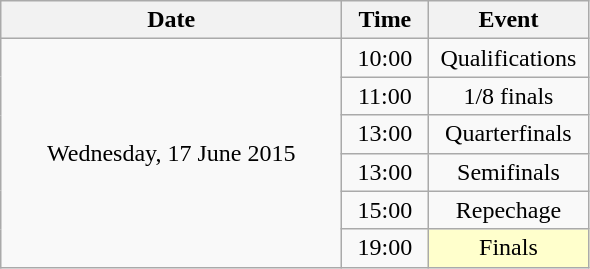<table class = "wikitable" style="text-align:center;">
<tr>
<th width=220>Date</th>
<th width=50>Time</th>
<th width=100>Event</th>
</tr>
<tr>
<td rowspan=6>Wednesday, 17 June 2015</td>
<td>10:00</td>
<td>Qualifications</td>
</tr>
<tr>
<td>11:00</td>
<td>1/8 finals</td>
</tr>
<tr>
<td>13:00</td>
<td>Quarterfinals</td>
</tr>
<tr>
<td>13:00</td>
<td>Semifinals</td>
</tr>
<tr>
<td>15:00</td>
<td>Repechage</td>
</tr>
<tr>
<td>19:00</td>
<td bgcolor=ffffcc>Finals</td>
</tr>
</table>
